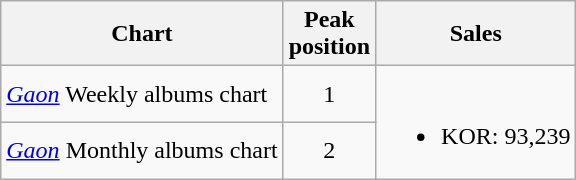<table class="wikitable sortable">
<tr>
<th>Chart</th>
<th>Peak<br>position</th>
<th style="text-align:center;">Sales</th>
</tr>
<tr>
<td><em><a href='#'>Gaon</a></em> Weekly albums chart</td>
<td align="center">1</td>
<td rowspan="2"><br><ul><li>KOR: 93,239</li></ul></td>
</tr>
<tr>
<td><em><a href='#'>Gaon</a></em> Monthly albums chart</td>
<td align="center">2</td>
</tr>
</table>
